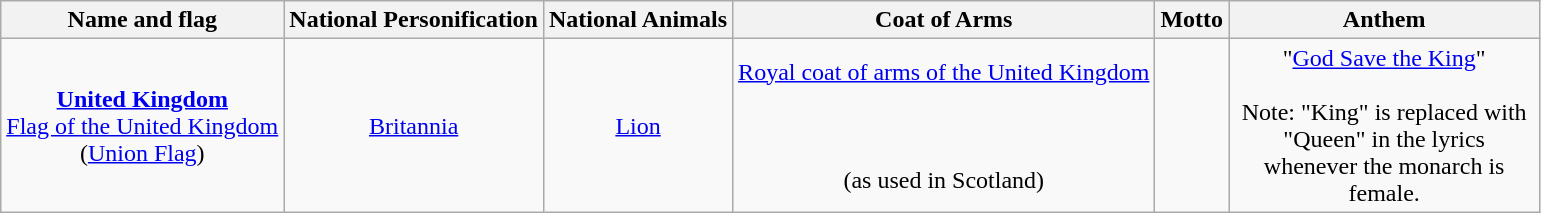<table class="wikitable" style="text-align:center;">
<tr>
<th>Name and flag</th>
<th>National Personification</th>
<th>National Animals</th>
<th>Coat of Arms</th>
<th>Motto</th>
<th width=200px>Anthem</th>
</tr>
<tr>
<td><strong><a href='#'>United Kingdom</a></strong> <br><a href='#'>Flag of the United Kingdom</a><br>(<a href='#'>Union Flag</a>)<br></td>
<td><a href='#'>Britannia</a><br></td>
<td><a href='#'>Lion</a><br></td>
<td><a href='#'>Royal coat of arms of the United Kingdom</a><br><br><br><br>(as used in Scotland)</td>
<td></td>
<td>"<a href='#'>God Save the King</a>"<br><br>Note: "King" is replaced with "Queen" in the lyrics whenever the monarch is female.</td>
</tr>
</table>
